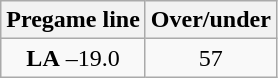<table class="wikitable">
<tr align="center">
<th style=>Pregame line</th>
<th style=>Over/under</th>
</tr>
<tr align="center">
<td><strong>LA</strong> –19.0</td>
<td>57</td>
</tr>
</table>
